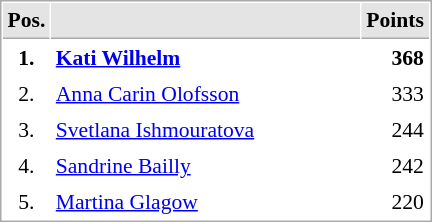<table cellspacing="1" cellpadding="3" style="border:1px solid #AAAAAA;font-size:90%">
<tr bgcolor="#E4E4E4">
<th style="border-bottom:1px solid #AAAAAA" width=10>Pos.</th>
<th style="border-bottom:1px solid #AAAAAA" width=200></th>
<th style="border-bottom:1px solid #AAAAAA" width=20>Points</th>
</tr>
<tr>
<td align="center"><strong>1.</strong></td>
<td> <strong><a href='#'>Kati Wilhelm</a></strong></td>
<td align="right"><strong>368</strong></td>
</tr>
<tr>
<td align="center">2.</td>
<td> <a href='#'>Anna Carin Olofsson</a></td>
<td align="right">333</td>
</tr>
<tr>
<td align="center">3.</td>
<td> <a href='#'>Svetlana Ishmouratova</a></td>
<td align="right">244</td>
</tr>
<tr>
<td align="center">4.</td>
<td> <a href='#'>Sandrine Bailly</a></td>
<td align="right">242</td>
</tr>
<tr>
<td align="center">5.</td>
<td> <a href='#'>Martina Glagow</a></td>
<td align="right">220</td>
</tr>
</table>
